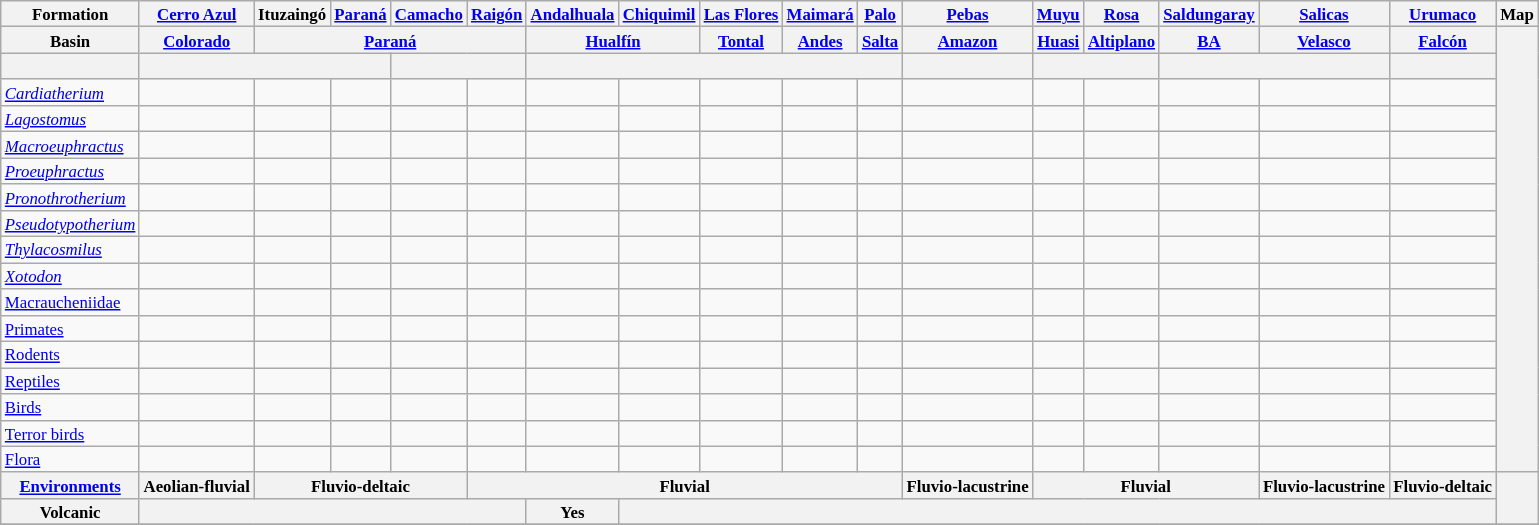<table class="wikitable" style="font-size: 70%">
<tr>
<th>Formation</th>
<th><a href='#'>Cerro Azul</a></th>
<th>Ituzaingó</th>
<th><a href='#'>Paraná</a></th>
<th><a href='#'>Camacho</a></th>
<th><a href='#'>Raigón</a></th>
<th><a href='#'>Andalhuala</a></th>
<th><a href='#'>Chiquimil</a></th>
<th><a href='#'>Las Flores</a></th>
<th><a href='#'>Maimará</a></th>
<th><a href='#'>Palo</a></th>
<th><a href='#'>Pebas</a></th>
<th><a href='#'>Muyu</a></th>
<th><a href='#'>Rosa</a></th>
<th><a href='#'>Saldungaray</a></th>
<th><a href='#'>Salicas</a></th>
<th><a href='#'>Urumaco</a></th>
<th>Map</th>
</tr>
<tr>
<th>Basin</th>
<th><a href='#'>Colorado</a></th>
<th colspan=4><a href='#'>Paraná</a></th>
<th colspan=2><a href='#'>Hualfín</a></th>
<th><a href='#'>Tontal</a></th>
<th><a href='#'>Andes</a></th>
<th><a href='#'>Salta</a></th>
<th><a href='#'>Amazon</a></th>
<th><a href='#'>Huasi</a></th>
<th><a href='#'>Altiplano</a></th>
<th><a href='#'>BA</a></th>
<th><a href='#'>Velasco</a></th>
<th><a href='#'>Falcón</a></th>
<th align=center rowspan=17></th>
</tr>
<tr>
<th></th>
<th colspan=3></th>
<th colspan=2></th>
<th colspan=5></th>
<th><br></th>
<th colspan=2></th>
<th colspan=2></th>
<th></th>
</tr>
<tr>
<td><em><a href='#'>Cardiatherium</a></em></td>
<td align=center></td>
<td align=center></td>
<td align=center></td>
<td align=center></td>
<td align=center></td>
<td align=center></td>
<td align=center></td>
<td align=center></td>
<td align=center></td>
<td align=center></td>
<td align=center></td>
<td align=center></td>
<td align=center></td>
<td align=center></td>
<td align=center></td>
<td align=center></td>
</tr>
<tr>
<td><em><a href='#'>Lagostomus</a></em></td>
<td align=center></td>
<td align=center></td>
<td align=center></td>
<td align=center></td>
<td align=center></td>
<td align=center></td>
<td align=center></td>
<td align=center></td>
<td align=center></td>
<td align=center></td>
<td align=center></td>
<td align=center></td>
<td align=center></td>
<td align=center></td>
<td align=center></td>
<td></td>
</tr>
<tr>
<td><em><a href='#'>Macroeuphractus</a></em></td>
<td align=center></td>
<td align=center></td>
<td align=center></td>
<td align=center></td>
<td align=center></td>
<td align=center></td>
<td align=center></td>
<td align=center></td>
<td align=center></td>
<td align=center></td>
<td align=center></td>
<td align=center></td>
<td align=center></td>
<td align=center></td>
<td align=center></td>
<td></td>
</tr>
<tr>
<td><em><a href='#'>Proeuphractus</a></em></td>
<td align=center></td>
<td align=center></td>
<td align=center></td>
<td align=center></td>
<td align=center></td>
<td align=center></td>
<td align=center></td>
<td align=center></td>
<td align=center></td>
<td align=center></td>
<td align=center></td>
<td align=center></td>
<td align=center></td>
<td align=center></td>
<td align=center></td>
<td align=center></td>
</tr>
<tr>
<td><em><a href='#'>Pronothrotherium</a></em></td>
<td align=center></td>
<td align=center></td>
<td align=center></td>
<td align=center></td>
<td align=center></td>
<td align=center></td>
<td align=center></td>
<td align=center></td>
<td align=center></td>
<td align=center></td>
<td align=center></td>
<td align=center></td>
<td align=center></td>
<td align=center></td>
<td align=center></td>
<td align=center></td>
</tr>
<tr>
<td><em><a href='#'>Pseudotypotherium</a></em></td>
<td align=center></td>
<td align=center></td>
<td align=center></td>
<td align=center></td>
<td align=center></td>
<td align=center></td>
<td align=center></td>
<td align=center></td>
<td align=center></td>
<td align=center></td>
<td align=center></td>
<td align=center></td>
<td align=center></td>
<td align=center></td>
<td align=center></td>
<td align=center></td>
</tr>
<tr>
<td><em><a href='#'>Thylacosmilus</a></em></td>
<td align=center></td>
<td align=center></td>
<td align=center></td>
<td align=center></td>
<td align=center></td>
<td align=center></td>
<td align=center></td>
<td align=center></td>
<td align=center></td>
<td align=center></td>
<td align=center></td>
<td align=center></td>
<td align=center></td>
<td align=center></td>
<td align=center></td>
<td></td>
</tr>
<tr>
<td><em><a href='#'>Xotodon</a></em></td>
<td align=center></td>
<td align=center></td>
<td align=center></td>
<td align=center></td>
<td align=center></td>
<td align=center></td>
<td align=center></td>
<td align=center></td>
<td align=center></td>
<td align=center></td>
<td align=center></td>
<td align=center></td>
<td align=center></td>
<td align=center></td>
<td align=center></td>
<td align=center></td>
</tr>
<tr>
<td><a href='#'>Macraucheniidae</a></td>
<td align=center></td>
<td align=center></td>
<td align=center></td>
<td align=center></td>
<td align=center></td>
<td align=center></td>
<td align=center></td>
<td align=center></td>
<td align=center></td>
<td align=center></td>
<td align=center></td>
<td align=center></td>
<td align=center></td>
<td align=center></td>
<td align=center></td>
<td align=center></td>
</tr>
<tr>
<td><a href='#'>Primates</a></td>
<td align=center></td>
<td align=center></td>
<td align=center></td>
<td align=center></td>
<td align=center></td>
<td align=center></td>
<td align=center></td>
<td align=center></td>
<td align=center></td>
<td align=center></td>
<td align=center></td>
<td align=center></td>
<td align=center></td>
<td align=center></td>
<td align=center></td>
<td align=center></td>
</tr>
<tr>
<td><a href='#'>Rodents</a></td>
<td align=center></td>
<td align=center></td>
<td align=center></td>
<td align=center></td>
<td align=center></td>
<td align=center></td>
<td align=center></td>
<td align=center></td>
<td align=center></td>
<td align=center></td>
<td align=center></td>
<td align=center></td>
<td align=center></td>
<td align=center></td>
<td align=center></td>
<td align=center></td>
</tr>
<tr>
<td><a href='#'>Reptiles</a></td>
<td align=center></td>
<td align=center></td>
<td align=center></td>
<td align=center></td>
<td align=center></td>
<td align=center></td>
<td align=center></td>
<td align=center></td>
<td align=center></td>
<td align=center></td>
<td align=center></td>
<td align=center></td>
<td align=center></td>
<td align=center></td>
<td align=center></td>
<td align=center></td>
</tr>
<tr>
<td><a href='#'>Birds</a></td>
<td align=center></td>
<td align=center></td>
<td align=center></td>
<td align=center></td>
<td align=center></td>
<td align=center></td>
<td align=center></td>
<td align=center></td>
<td align=center></td>
<td align=center></td>
<td align=center></td>
<td></td>
<td align=center></td>
<td align=center></td>
<td align=center></td>
<td align=center></td>
</tr>
<tr>
<td><a href='#'>Terror birds</a></td>
<td align=center></td>
<td align=center></td>
<td align=center></td>
<td align=center></td>
<td align=center></td>
<td align=center></td>
<td align=center></td>
<td align=center></td>
<td align=center></td>
<td align=center></td>
<td align=center></td>
<td align=center></td>
<td align=center></td>
<td align=center></td>
<td align=center></td>
<td align=center></td>
</tr>
<tr>
<td><a href='#'>Flora</a></td>
<td align=center></td>
<td align=center></td>
<td align=center></td>
<td align=center></td>
<td align=center></td>
<td align=center></td>
<td align=center></td>
<td align=center></td>
<td align=center></td>
<td align=center></td>
<td align=center></td>
<td align=center></td>
<td align=center></td>
<td align=center></td>
<td align=center></td>
<td align=center></td>
</tr>
<tr>
<th><a href='#'>Environments</a></th>
<th>Aeolian-fluvial</th>
<th colspan=3>Fluvio-deltaic</th>
<th colspan=6>Fluvial</th>
<th>Fluvio-lacustrine</th>
<th colspan=3>Fluvial</th>
<th>Fluvio-lacustrine</th>
<th>Fluvio-deltaic</th>
<th rowspan=2 align=left><br><br></th>
</tr>
<tr>
<th>Volcanic</th>
<th colspan=5></th>
<th>Yes</th>
<th colspan=10></th>
</tr>
<tr>
</tr>
</table>
